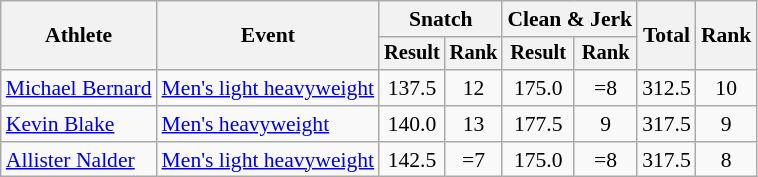<table class="wikitable" style="font-size:90%">
<tr>
<th rowspan="2">Athlete</th>
<th rowspan="2">Event</th>
<th colspan="2">Snatch</th>
<th colspan="2">Clean & Jerk</th>
<th rowspan="2">Total</th>
<th rowspan="2">Rank</th>
</tr>
<tr style="font-size:95%">
<th>Result</th>
<th>Rank</th>
<th>Result</th>
<th>Rank</th>
</tr>
<tr align=center>
<td align=left><a href='#'>Michael Bernard</a></td>
<td align=left><a href='#'>Men's light heavyweight</a></td>
<td>137.5</td>
<td>12</td>
<td>175.0</td>
<td>=8</td>
<td>312.5</td>
<td>10</td>
</tr>
<tr align=center>
<td align=left><a href='#'>Kevin Blake</a></td>
<td align=left><a href='#'>Men's heavyweight</a></td>
<td>140.0</td>
<td>13</td>
<td>177.5</td>
<td>9</td>
<td>317.5</td>
<td>9</td>
</tr>
<tr align=center>
<td align=left><a href='#'>Allister Nalder</a></td>
<td align=left><a href='#'>Men's light heavyweight</a></td>
<td>142.5</td>
<td>=7</td>
<td>175.0</td>
<td>=8</td>
<td>317.5</td>
<td>8</td>
</tr>
</table>
